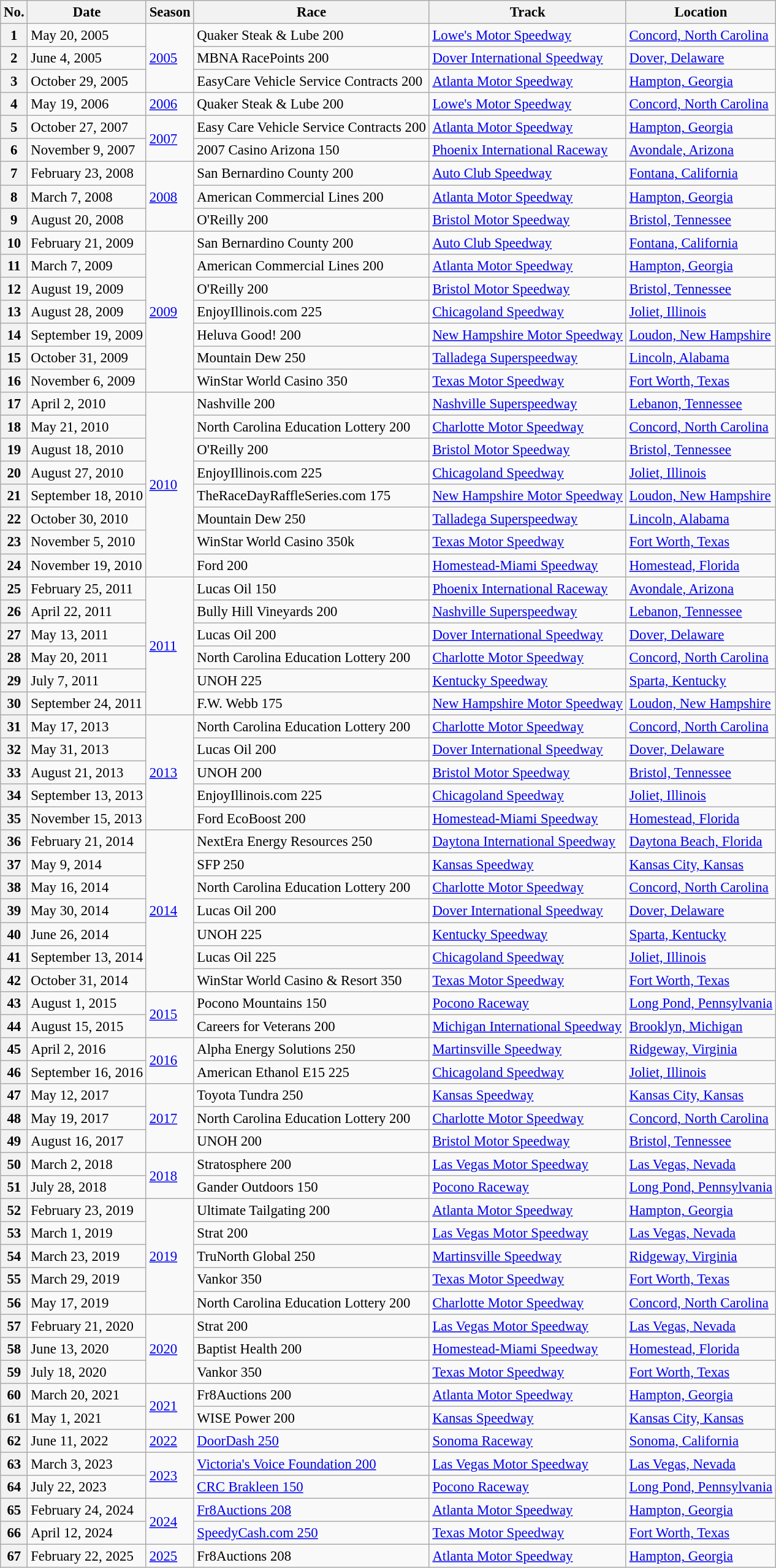<table class="wikitable sortable plainrowheaders" style="font-size:95%">
<tr>
<th scope="col">No.</th>
<th scope="col">Date</th>
<th scope="col">Season</th>
<th scope="col">Race</th>
<th scope="col">Track</th>
<th scope="col">Location</th>
</tr>
<tr>
<th scope="row">1</th>
<td>May 20, 2005</td>
<td rowspan=3><a href='#'>2005</a></td>
<td>Quaker Steak & Lube 200</td>
<td><a href='#'>Lowe's Motor Speedway</a></td>
<td><a href='#'>Concord, North Carolina</a></td>
</tr>
<tr>
<th scope="row">2</th>
<td>June 4, 2005</td>
<td>MBNA RacePoints 200</td>
<td><a href='#'>Dover International Speedway</a></td>
<td><a href='#'>Dover, Delaware</a></td>
</tr>
<tr>
<th scope="row">3</th>
<td>October 29, 2005</td>
<td>EasyCare Vehicle Service Contracts 200</td>
<td><a href='#'>Atlanta Motor Speedway</a></td>
<td><a href='#'>Hampton, Georgia</a></td>
</tr>
<tr>
<th scope="row">4</th>
<td>May 19, 2006</td>
<td><a href='#'>2006</a></td>
<td>Quaker Steak & Lube 200</td>
<td><a href='#'>Lowe's Motor Speedway</a></td>
<td><a href='#'>Concord, North Carolina</a></td>
</tr>
<tr>
<th scope="row">5</th>
<td>October 27, 2007</td>
<td rowspan=2><a href='#'>2007</a></td>
<td>Easy Care Vehicle Service Contracts 200</td>
<td><a href='#'>Atlanta Motor Speedway</a></td>
<td><a href='#'>Hampton, Georgia</a></td>
</tr>
<tr>
<th scope="row">6</th>
<td>November 9, 2007</td>
<td>2007 Casino Arizona 150</td>
<td><a href='#'>Phoenix International Raceway</a></td>
<td><a href='#'>Avondale, Arizona</a></td>
</tr>
<tr>
<th scope="row">7</th>
<td>February 23, 2008</td>
<td rowspan=3><a href='#'>2008</a></td>
<td>San Bernardino County 200</td>
<td><a href='#'>Auto Club Speedway</a></td>
<td><a href='#'>Fontana, California</a></td>
</tr>
<tr>
<th scope="row">8</th>
<td>March 7, 2008</td>
<td>American Commercial Lines 200</td>
<td><a href='#'>Atlanta Motor Speedway</a></td>
<td><a href='#'>Hampton, Georgia</a></td>
</tr>
<tr>
<th scope="row">9</th>
<td>August 20, 2008</td>
<td>O'Reilly 200</td>
<td><a href='#'>Bristol Motor Speedway</a></td>
<td><a href='#'>Bristol, Tennessee</a></td>
</tr>
<tr>
<th scope="row">10</th>
<td>February 21, 2009</td>
<td rowspan=7><a href='#'>2009</a></td>
<td>San Bernardino County 200</td>
<td><a href='#'>Auto Club Speedway</a></td>
<td><a href='#'>Fontana, California</a></td>
</tr>
<tr>
<th scope="row">11</th>
<td>March 7, 2009</td>
<td>American Commercial Lines 200</td>
<td><a href='#'>Atlanta Motor Speedway</a></td>
<td><a href='#'>Hampton, Georgia</a></td>
</tr>
<tr>
<th scope="row">12</th>
<td>August 19, 2009</td>
<td>O'Reilly 200</td>
<td><a href='#'>Bristol Motor Speedway</a></td>
<td><a href='#'>Bristol, Tennessee</a></td>
</tr>
<tr>
<th scope="row">13</th>
<td>August 28, 2009</td>
<td>EnjoyIllinois.com 225</td>
<td><a href='#'>Chicagoland Speedway</a></td>
<td><a href='#'>Joliet, Illinois</a></td>
</tr>
<tr>
<th scope="row">14</th>
<td>September 19, 2009</td>
<td>Heluva Good! 200</td>
<td><a href='#'>New Hampshire Motor Speedway</a></td>
<td><a href='#'>Loudon, New Hampshire</a></td>
</tr>
<tr>
<th scope="row">15</th>
<td>October 31, 2009</td>
<td>Mountain Dew 250</td>
<td><a href='#'>Talladega Superspeedway</a></td>
<td><a href='#'>Lincoln, Alabama</a></td>
</tr>
<tr>
<th scope="row">16</th>
<td>November 6, 2009</td>
<td>WinStar World Casino 350</td>
<td><a href='#'>Texas Motor Speedway</a></td>
<td><a href='#'>Fort Worth, Texas</a></td>
</tr>
<tr>
<th scope="row">17</th>
<td>April 2, 2010</td>
<td rowspan=8><a href='#'>2010</a></td>
<td>Nashville 200</td>
<td><a href='#'>Nashville Superspeedway</a></td>
<td><a href='#'>Lebanon, Tennessee</a></td>
</tr>
<tr>
<th scope="row">18</th>
<td>May 21, 2010</td>
<td>North Carolina Education Lottery 200</td>
<td><a href='#'>Charlotte Motor Speedway</a></td>
<td><a href='#'>Concord, North Carolina</a></td>
</tr>
<tr>
<th scope="row">19</th>
<td>August 18, 2010</td>
<td>O'Reilly 200</td>
<td><a href='#'>Bristol Motor Speedway</a></td>
<td><a href='#'>Bristol, Tennessee</a></td>
</tr>
<tr>
<th scope="row">20</th>
<td>August 27, 2010</td>
<td>EnjoyIllinois.com 225</td>
<td><a href='#'>Chicagoland Speedway</a></td>
<td><a href='#'>Joliet, Illinois</a></td>
</tr>
<tr>
<th scope="row">21</th>
<td>September 18, 2010</td>
<td>TheRaceDayRaffleSeries.com 175</td>
<td><a href='#'>New Hampshire Motor Speedway</a></td>
<td><a href='#'>Loudon, New Hampshire</a></td>
</tr>
<tr>
<th scope="row">22</th>
<td>October 30, 2010</td>
<td>Mountain Dew 250</td>
<td><a href='#'>Talladega Superspeedway</a></td>
<td><a href='#'>Lincoln, Alabama</a></td>
</tr>
<tr>
<th scope="row">23</th>
<td>November 5, 2010</td>
<td>WinStar World Casino 350k</td>
<td><a href='#'>Texas Motor Speedway</a></td>
<td><a href='#'>Fort Worth, Texas</a></td>
</tr>
<tr>
<th scope="row">24</th>
<td>November 19, 2010</td>
<td>Ford 200</td>
<td><a href='#'>Homestead-Miami Speedway</a></td>
<td><a href='#'>Homestead, Florida</a></td>
</tr>
<tr>
<th scope="row">25</th>
<td>February 25, 2011</td>
<td rowspan=6><a href='#'>2011</a></td>
<td>Lucas Oil 150</td>
<td><a href='#'>Phoenix International Raceway</a></td>
<td><a href='#'>Avondale, Arizona</a></td>
</tr>
<tr>
<th scope="row">26</th>
<td>April 22, 2011</td>
<td>Bully Hill Vineyards 200</td>
<td><a href='#'>Nashville Superspeedway</a></td>
<td><a href='#'>Lebanon, Tennessee</a></td>
</tr>
<tr>
<th scope="row">27</th>
<td>May 13, 2011</td>
<td>Lucas Oil 200</td>
<td><a href='#'>Dover International Speedway</a></td>
<td><a href='#'>Dover, Delaware</a></td>
</tr>
<tr>
<th scope="row">28</th>
<td>May 20, 2011</td>
<td>North Carolina Education Lottery 200</td>
<td><a href='#'>Charlotte Motor Speedway</a></td>
<td><a href='#'>Concord, North Carolina</a></td>
</tr>
<tr>
<th scope="row">29</th>
<td>July 7, 2011</td>
<td>UNOH 225</td>
<td><a href='#'>Kentucky Speedway</a></td>
<td><a href='#'>Sparta, Kentucky</a></td>
</tr>
<tr>
<th scope="row">30</th>
<td>September 24, 2011</td>
<td>F.W. Webb 175</td>
<td><a href='#'>New Hampshire Motor Speedway</a></td>
<td><a href='#'>Loudon, New Hampshire</a></td>
</tr>
<tr>
<th scope="row">31</th>
<td>May 17, 2013</td>
<td rowspan=5><a href='#'>2013</a></td>
<td>North Carolina Education Lottery 200</td>
<td><a href='#'>Charlotte Motor Speedway</a></td>
<td><a href='#'>Concord, North Carolina</a></td>
</tr>
<tr>
<th scope="row">32</th>
<td>May 31, 2013</td>
<td>Lucas Oil 200</td>
<td><a href='#'>Dover International Speedway</a></td>
<td><a href='#'>Dover, Delaware</a></td>
</tr>
<tr>
<th scope="row">33</th>
<td>August 21, 2013</td>
<td>UNOH 200</td>
<td><a href='#'>Bristol Motor Speedway</a></td>
<td><a href='#'>Bristol, Tennessee</a></td>
</tr>
<tr>
<th scope="row">34</th>
<td>September 13, 2013</td>
<td>EnjoyIllinois.com 225</td>
<td><a href='#'>Chicagoland Speedway</a></td>
<td><a href='#'>Joliet, Illinois</a></td>
</tr>
<tr>
<th scope="row">35</th>
<td>November 15, 2013</td>
<td>Ford EcoBoost 200</td>
<td><a href='#'>Homestead-Miami Speedway</a></td>
<td><a href='#'>Homestead, Florida</a></td>
</tr>
<tr>
<th scope="row">36</th>
<td>February 21, 2014</td>
<td rowspan=7><a href='#'>2014</a></td>
<td>NextEra Energy Resources 250</td>
<td><a href='#'>Daytona International Speedway</a></td>
<td><a href='#'>Daytona Beach, Florida</a></td>
</tr>
<tr>
<th scope="row">37</th>
<td>May 9, 2014</td>
<td>SFP 250</td>
<td><a href='#'>Kansas Speedway</a></td>
<td><a href='#'>Kansas City, Kansas</a></td>
</tr>
<tr>
<th scope="row">38</th>
<td>May 16, 2014</td>
<td>North Carolina Education Lottery 200</td>
<td><a href='#'>Charlotte Motor Speedway</a></td>
<td><a href='#'>Concord, North Carolina</a></td>
</tr>
<tr>
<th scope="row">39</th>
<td>May 30, 2014</td>
<td>Lucas Oil 200</td>
<td><a href='#'>Dover International Speedway</a></td>
<td><a href='#'>Dover, Delaware</a></td>
</tr>
<tr>
<th scope="row">40</th>
<td>June 26, 2014</td>
<td>UNOH 225</td>
<td><a href='#'>Kentucky Speedway</a></td>
<td><a href='#'>Sparta, Kentucky</a></td>
</tr>
<tr>
<th scope="row">41</th>
<td>September 13, 2014</td>
<td>Lucas Oil 225</td>
<td><a href='#'>Chicagoland Speedway</a></td>
<td><a href='#'>Joliet, Illinois</a></td>
</tr>
<tr>
<th scope="row">42</th>
<td>October 31, 2014</td>
<td>WinStar World Casino & Resort 350</td>
<td><a href='#'>Texas Motor Speedway</a></td>
<td><a href='#'>Fort Worth, Texas</a></td>
</tr>
<tr>
<th scope="row">43</th>
<td>August 1, 2015</td>
<td rowspan=2><a href='#'>2015</a></td>
<td>Pocono Mountains 150</td>
<td><a href='#'>Pocono Raceway</a></td>
<td><a href='#'>Long Pond, Pennsylvania</a></td>
</tr>
<tr>
<th scope="row">44</th>
<td>August 15, 2015</td>
<td>Careers for Veterans 200</td>
<td><a href='#'>Michigan International Speedway</a></td>
<td><a href='#'>Brooklyn, Michigan</a></td>
</tr>
<tr>
<th scope="row">45</th>
<td>April 2, 2016</td>
<td rowspan=2><a href='#'>2016</a></td>
<td>Alpha Energy Solutions 250</td>
<td><a href='#'>Martinsville Speedway</a></td>
<td><a href='#'>Ridgeway, Virginia</a></td>
</tr>
<tr>
<th scope="row">46</th>
<td>September 16, 2016</td>
<td>American Ethanol E15 225</td>
<td><a href='#'>Chicagoland Speedway</a></td>
<td><a href='#'>Joliet, Illinois</a></td>
</tr>
<tr>
<th scope="row">47</th>
<td>May 12, 2017</td>
<td rowspan=3><a href='#'>2017</a></td>
<td>Toyota Tundra 250</td>
<td><a href='#'>Kansas Speedway</a></td>
<td><a href='#'>Kansas City, Kansas</a></td>
</tr>
<tr>
<th scope="row">48</th>
<td>May 19, 2017</td>
<td>North Carolina Education Lottery 200</td>
<td><a href='#'>Charlotte Motor Speedway</a></td>
<td><a href='#'>Concord, North Carolina</a></td>
</tr>
<tr>
<th scope="row">49</th>
<td>August 16, 2017</td>
<td>UNOH 200</td>
<td><a href='#'>Bristol Motor Speedway</a></td>
<td><a href='#'>Bristol, Tennessee</a></td>
</tr>
<tr>
<th scope="row">50</th>
<td>March 2, 2018</td>
<td rowspan=2><a href='#'>2018</a></td>
<td>Stratosphere 200</td>
<td><a href='#'>Las Vegas Motor Speedway</a></td>
<td><a href='#'>Las Vegas, Nevada</a></td>
</tr>
<tr>
<th scope="row">51</th>
<td>July 28, 2018</td>
<td>Gander Outdoors 150</td>
<td><a href='#'>Pocono Raceway</a></td>
<td><a href='#'>Long Pond, Pennsylvania</a></td>
</tr>
<tr>
<th scope="row">52</th>
<td>February 23, 2019</td>
<td rowspan=5><a href='#'>2019</a></td>
<td>Ultimate Tailgating 200</td>
<td><a href='#'>Atlanta Motor Speedway</a></td>
<td><a href='#'>Hampton, Georgia</a></td>
</tr>
<tr>
<th scope="row">53</th>
<td>March 1, 2019</td>
<td>Strat 200</td>
<td><a href='#'>Las Vegas Motor Speedway</a></td>
<td><a href='#'>Las Vegas, Nevada</a></td>
</tr>
<tr>
<th scope="row">54</th>
<td>March 23, 2019</td>
<td>TruNorth Global 250</td>
<td><a href='#'>Martinsville Speedway</a></td>
<td><a href='#'>Ridgeway, Virginia</a></td>
</tr>
<tr>
<th scope="row">55</th>
<td>March 29, 2019</td>
<td>Vankor 350</td>
<td><a href='#'>Texas Motor Speedway</a></td>
<td><a href='#'>Fort Worth, Texas</a></td>
</tr>
<tr>
<th scope="row">56</th>
<td>May 17, 2019</td>
<td>North Carolina Education Lottery 200</td>
<td><a href='#'>Charlotte Motor Speedway</a></td>
<td><a href='#'>Concord, North Carolina</a></td>
</tr>
<tr>
<th scope="row">57</th>
<td>February 21, 2020</td>
<td rowspan=3><a href='#'>2020</a></td>
<td>Strat 200</td>
<td><a href='#'>Las Vegas Motor Speedway</a></td>
<td><a href='#'>Las Vegas, Nevada</a></td>
</tr>
<tr>
<th scope="row">58</th>
<td>June 13, 2020</td>
<td>Baptist Health 200</td>
<td><a href='#'>Homestead-Miami Speedway</a></td>
<td><a href='#'>Homestead, Florida</a></td>
</tr>
<tr>
<th scope="row">59</th>
<td>July 18, 2020</td>
<td>Vankor 350</td>
<td><a href='#'>Texas Motor Speedway</a></td>
<td><a href='#'>Fort Worth, Texas</a></td>
</tr>
<tr>
<th scope="row">60</th>
<td>March 20, 2021</td>
<td rowspan=2><a href='#'>2021</a></td>
<td>Fr8Auctions 200</td>
<td><a href='#'>Atlanta Motor Speedway</a></td>
<td><a href='#'>Hampton, Georgia</a></td>
</tr>
<tr>
<th scope="row">61</th>
<td>May 1, 2021</td>
<td>WISE Power 200</td>
<td><a href='#'>Kansas Speedway</a></td>
<td><a href='#'>Kansas City, Kansas</a></td>
</tr>
<tr>
<th scope="row">62</th>
<td>June 11, 2022</td>
<td><a href='#'>2022</a></td>
<td><a href='#'>DoorDash 250</a></td>
<td><a href='#'>Sonoma Raceway</a></td>
<td><a href='#'>Sonoma, California</a></td>
</tr>
<tr>
<th scope="row">63</th>
<td>March 3, 2023</td>
<td rowspan=2><a href='#'>2023</a></td>
<td><a href='#'>Victoria's Voice Foundation 200</a></td>
<td><a href='#'>Las Vegas Motor Speedway</a></td>
<td><a href='#'>Las Vegas, Nevada</a></td>
</tr>
<tr>
<th scope="row">64</th>
<td>July 22, 2023</td>
<td><a href='#'>CRC Brakleen 150</a></td>
<td><a href='#'>Pocono Raceway</a></td>
<td><a href='#'>Long Pond, Pennsylvania</a></td>
</tr>
<tr>
<th scope="row">65</th>
<td>February 24, 2024</td>
<td rowspan=2><a href='#'>2024</a></td>
<td><a href='#'>Fr8Auctions 208</a></td>
<td><a href='#'>Atlanta Motor Speedway</a></td>
<td><a href='#'>Hampton, Georgia</a></td>
</tr>
<tr>
<th scope="row">66</th>
<td>April 12, 2024</td>
<td><a href='#'>SpeedyCash.com 250</a></td>
<td><a href='#'>Texas Motor Speedway</a></td>
<td><a href='#'>Fort Worth, Texas</a></td>
</tr>
<tr>
<th scope="row">67</th>
<td>February 22, 2025</td>
<td><a href='#'>2025</a></td>
<td>Fr8Auctions 208</td>
<td><a href='#'>Atlanta Motor Speedway</a></td>
<td><a href='#'>Hampton, Georgia</a></td>
</tr>
</table>
